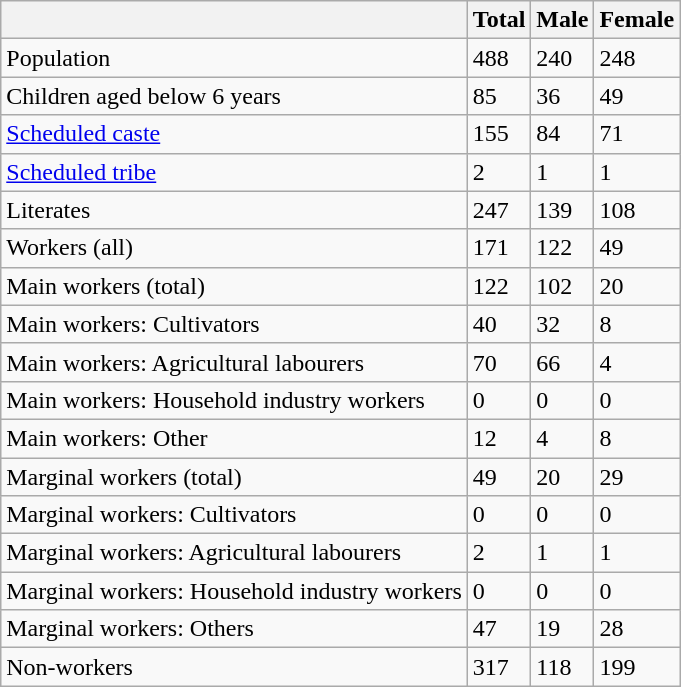<table class="wikitable sortable">
<tr>
<th></th>
<th>Total</th>
<th>Male</th>
<th>Female</th>
</tr>
<tr>
<td>Population</td>
<td>488</td>
<td>240</td>
<td>248</td>
</tr>
<tr>
<td>Children aged below 6 years</td>
<td>85</td>
<td>36</td>
<td>49</td>
</tr>
<tr>
<td><a href='#'>Scheduled caste</a></td>
<td>155</td>
<td>84</td>
<td>71</td>
</tr>
<tr>
<td><a href='#'>Scheduled tribe</a></td>
<td>2</td>
<td>1</td>
<td>1</td>
</tr>
<tr>
<td>Literates</td>
<td>247</td>
<td>139</td>
<td>108</td>
</tr>
<tr>
<td>Workers (all)</td>
<td>171</td>
<td>122</td>
<td>49</td>
</tr>
<tr>
<td>Main workers (total)</td>
<td>122</td>
<td>102</td>
<td>20</td>
</tr>
<tr>
<td>Main workers: Cultivators</td>
<td>40</td>
<td>32</td>
<td>8</td>
</tr>
<tr>
<td>Main workers: Agricultural labourers</td>
<td>70</td>
<td>66</td>
<td>4</td>
</tr>
<tr>
<td>Main workers: Household industry workers</td>
<td>0</td>
<td>0</td>
<td>0</td>
</tr>
<tr>
<td>Main workers: Other</td>
<td>12</td>
<td>4</td>
<td>8</td>
</tr>
<tr>
<td>Marginal workers (total)</td>
<td>49</td>
<td>20</td>
<td>29</td>
</tr>
<tr>
<td>Marginal workers: Cultivators</td>
<td>0</td>
<td>0</td>
<td>0</td>
</tr>
<tr>
<td>Marginal workers: Agricultural labourers</td>
<td>2</td>
<td>1</td>
<td>1</td>
</tr>
<tr>
<td>Marginal workers: Household industry workers</td>
<td>0</td>
<td>0</td>
<td>0</td>
</tr>
<tr>
<td>Marginal workers: Others</td>
<td>47</td>
<td>19</td>
<td>28</td>
</tr>
<tr>
<td>Non-workers</td>
<td>317</td>
<td>118</td>
<td>199</td>
</tr>
</table>
